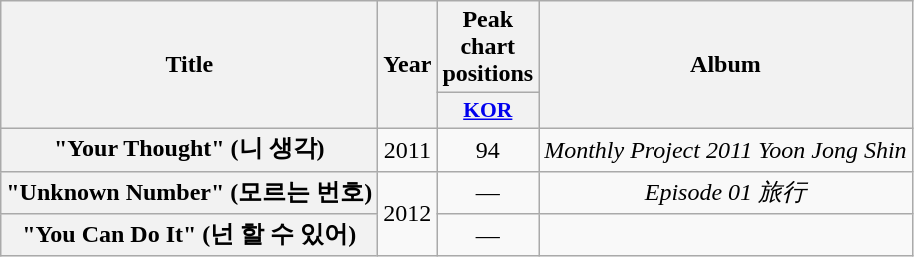<table class="wikitable plainrowheaders" style="text-align:center;">
<tr>
<th scope="col" rowspan="2">Title</th>
<th scope="col" rowspan="2">Year</th>
<th scope="col">Peak chart positions</th>
<th scope="col" rowspan="2">Album</th>
</tr>
<tr>
<th scope="col" style="width:2.2em;font-size:90%;"><a href='#'>KOR</a><br></th>
</tr>
<tr>
<th scope="row">"Your Thought" (니 생각) </th>
<td>2011</td>
<td>94</td>
<td><em>Monthly Project 2011 Yoon Jong Shin</em></td>
</tr>
<tr>
<th scope="row">"Unknown Number" (모르는 번호)</th>
<td rowspan="2">2012</td>
<td>—</td>
<td><em>Episode 01 旅行</em></td>
</tr>
<tr>
<th scope="row">"You Can Do It" (넌 할 수 있어) </th>
<td>—</td>
<td></td>
</tr>
</table>
